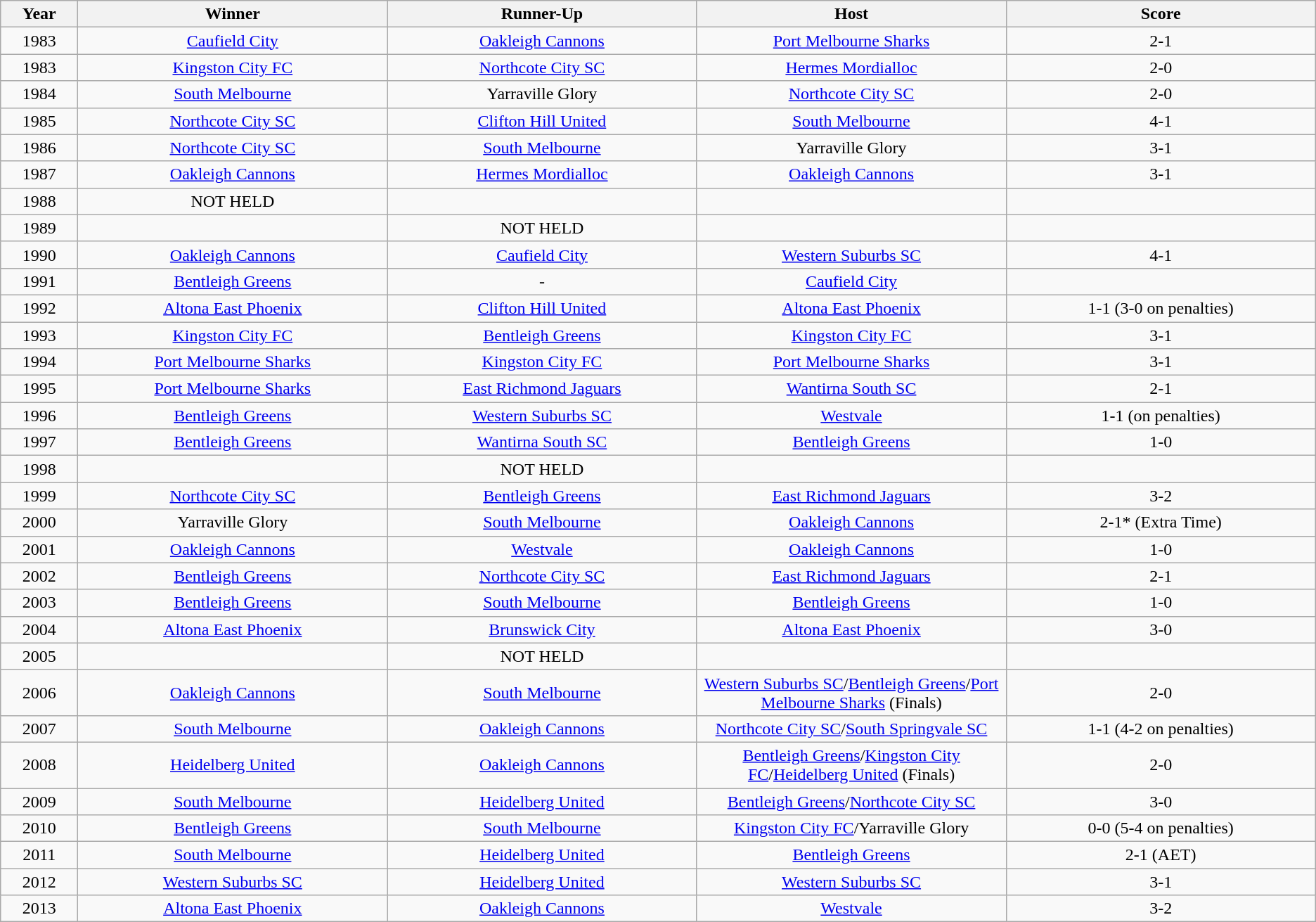<table class="wikitable" style="text-align: center;">
<tr>
<th width=5%>Year</th>
<th width=20%>Winner</th>
<th width=20%>Runner-Up</th>
<th width=20%>Host</th>
<th width=20%>Score</th>
</tr>
<tr>
<td>1983</td>
<td><a href='#'>Caufield City</a></td>
<td><a href='#'>Oakleigh Cannons</a></td>
<td><a href='#'>Port Melbourne Sharks</a></td>
<td>2-1</td>
</tr>
<tr>
<td>1983</td>
<td><a href='#'>Kingston City FC</a></td>
<td><a href='#'>Northcote City SC</a></td>
<td><a href='#'>Hermes Mordialloc</a></td>
<td>2-0</td>
</tr>
<tr>
<td>1984</td>
<td><a href='#'>South Melbourne</a></td>
<td>Yarraville Glory</td>
<td><a href='#'>Northcote City SC</a></td>
<td>2-0</td>
</tr>
<tr>
<td>1985</td>
<td><a href='#'>Northcote City SC</a></td>
<td><a href='#'>Clifton Hill United</a></td>
<td><a href='#'>South Melbourne</a></td>
<td>4-1</td>
</tr>
<tr>
<td>1986</td>
<td><a href='#'>Northcote City SC</a></td>
<td><a href='#'>South Melbourne</a></td>
<td>Yarraville Glory</td>
<td>3-1</td>
</tr>
<tr>
<td>1987</td>
<td><a href='#'>Oakleigh Cannons</a></td>
<td><a href='#'>Hermes Mordialloc</a></td>
<td><a href='#'>Oakleigh Cannons</a></td>
<td>3-1</td>
</tr>
<tr>
<td>1988</td>
<td>NOT HELD</td>
<td></td>
<td></td>
<td></td>
</tr>
<tr>
<td>1989</td>
<td></td>
<td>NOT HELD</td>
<td></td>
<td></td>
</tr>
<tr>
<td>1990</td>
<td><a href='#'>Oakleigh Cannons</a></td>
<td><a href='#'>Caufield City</a></td>
<td><a href='#'>Western Suburbs SC</a></td>
<td>4-1</td>
</tr>
<tr>
<td>1991</td>
<td><a href='#'>Bentleigh Greens</a></td>
<td>-</td>
<td><a href='#'>Caufield City</a></td>
<td></td>
</tr>
<tr>
<td>1992</td>
<td><a href='#'>Altona East Phoenix</a></td>
<td><a href='#'>Clifton Hill United</a></td>
<td><a href='#'>Altona East Phoenix</a></td>
<td>1-1 (3-0 on penalties)</td>
</tr>
<tr>
<td>1993</td>
<td><a href='#'>Kingston City FC</a></td>
<td><a href='#'>Bentleigh Greens</a></td>
<td><a href='#'>Kingston City FC</a></td>
<td>3-1</td>
</tr>
<tr>
<td>1994</td>
<td><a href='#'>Port Melbourne Sharks</a></td>
<td><a href='#'>Kingston City FC</a></td>
<td><a href='#'>Port Melbourne Sharks</a></td>
<td>3-1</td>
</tr>
<tr>
<td>1995</td>
<td><a href='#'>Port Melbourne Sharks</a></td>
<td><a href='#'>East Richmond Jaguars</a></td>
<td><a href='#'>Wantirna South SC</a></td>
<td>2-1</td>
</tr>
<tr>
<td>1996</td>
<td><a href='#'>Bentleigh Greens</a></td>
<td><a href='#'>Western Suburbs SC</a></td>
<td><a href='#'>Westvale</a></td>
<td>1-1 (on penalties)</td>
</tr>
<tr>
<td>1997</td>
<td><a href='#'>Bentleigh Greens</a></td>
<td><a href='#'>Wantirna South SC</a></td>
<td><a href='#'>Bentleigh Greens</a></td>
<td>1-0</td>
</tr>
<tr>
<td>1998</td>
<td></td>
<td>NOT HELD</td>
<td></td>
</tr>
<tr>
<td>1999</td>
<td><a href='#'>Northcote City SC</a></td>
<td><a href='#'>Bentleigh Greens</a></td>
<td><a href='#'>East Richmond Jaguars</a></td>
<td>3-2</td>
</tr>
<tr>
<td>2000</td>
<td>Yarraville Glory</td>
<td><a href='#'>South Melbourne</a></td>
<td><a href='#'>Oakleigh Cannons</a></td>
<td>2-1* (Extra Time)</td>
</tr>
<tr>
<td>2001</td>
<td><a href='#'>Oakleigh Cannons</a></td>
<td><a href='#'>Westvale</a></td>
<td><a href='#'>Oakleigh Cannons</a></td>
<td>1-0</td>
</tr>
<tr>
<td>2002</td>
<td><a href='#'>Bentleigh Greens</a></td>
<td><a href='#'>Northcote City SC</a></td>
<td><a href='#'>East Richmond Jaguars</a></td>
<td>2-1</td>
</tr>
<tr>
<td>2003</td>
<td><a href='#'>Bentleigh Greens</a></td>
<td><a href='#'>South Melbourne</a></td>
<td><a href='#'>Bentleigh Greens</a></td>
<td>1-0</td>
</tr>
<tr>
<td>2004</td>
<td><a href='#'>Altona East Phoenix</a></td>
<td><a href='#'>Brunswick City</a></td>
<td><a href='#'>Altona East Phoenix</a></td>
<td>3-0</td>
</tr>
<tr>
<td>2005</td>
<td></td>
<td>NOT HELD</td>
<td></td>
</tr>
<tr>
<td>2006</td>
<td><a href='#'>Oakleigh Cannons</a></td>
<td><a href='#'>South Melbourne</a></td>
<td><a href='#'>Western Suburbs SC</a>/<a href='#'>Bentleigh Greens</a>/<a href='#'>Port Melbourne Sharks</a> (Finals)</td>
<td>2-0</td>
</tr>
<tr>
<td>2007</td>
<td><a href='#'>South Melbourne</a></td>
<td><a href='#'>Oakleigh Cannons</a></td>
<td><a href='#'>Northcote City SC</a>/<a href='#'>South Springvale SC</a></td>
<td>1-1 (4-2 on penalties)</td>
</tr>
<tr>
<td>2008</td>
<td><a href='#'>Heidelberg United</a></td>
<td><a href='#'>Oakleigh Cannons</a></td>
<td><a href='#'>Bentleigh Greens</a>/<a href='#'>Kingston City FC</a>/<a href='#'>Heidelberg United</a> (Finals)</td>
<td>2-0</td>
</tr>
<tr>
<td>2009</td>
<td><a href='#'>South Melbourne</a></td>
<td><a href='#'>Heidelberg United</a></td>
<td><a href='#'>Bentleigh Greens</a>/<a href='#'>Northcote City SC</a></td>
<td>3-0</td>
</tr>
<tr>
<td>2010</td>
<td><a href='#'>Bentleigh Greens</a></td>
<td><a href='#'>South Melbourne</a></td>
<td><a href='#'>Kingston City FC</a>/Yarraville Glory</td>
<td>0-0 (5-4 on penalties)</td>
</tr>
<tr>
<td>2011</td>
<td><a href='#'>South Melbourne</a></td>
<td><a href='#'>Heidelberg United</a></td>
<td><a href='#'>Bentleigh Greens</a></td>
<td>2-1 (AET)</td>
</tr>
<tr>
<td>2012</td>
<td><a href='#'>Western Suburbs SC</a></td>
<td><a href='#'>Heidelberg United</a></td>
<td><a href='#'>Western Suburbs SC</a></td>
<td>3-1</td>
</tr>
<tr>
<td>2013</td>
<td><a href='#'>Altona East Phoenix</a></td>
<td><a href='#'>Oakleigh Cannons</a></td>
<td><a href='#'>Westvale</a></td>
<td>3-2</td>
</tr>
</table>
